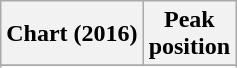<table class="wikitable sortable plainrowheaders" style="text-align:center">
<tr>
<th scope="col">Chart (2016)</th>
<th scope="col">Peak<br>position</th>
</tr>
<tr>
</tr>
<tr>
</tr>
</table>
